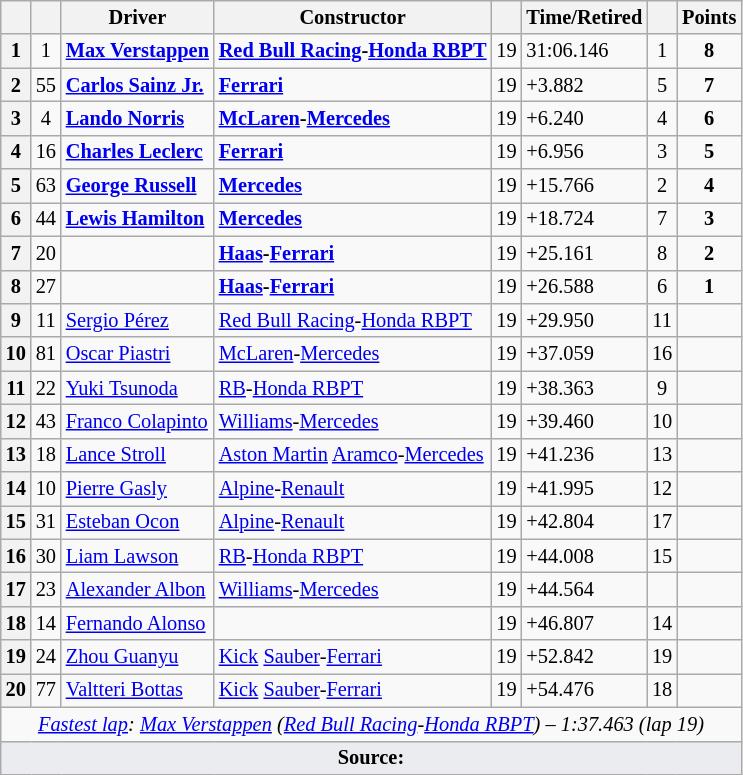<table class="wikitable sortable" style="font-size: 85%;">
<tr>
<th scope="col"></th>
<th scope="col"></th>
<th scope="col">Driver</th>
<th scope="col">Constructor</th>
<th scope="col" class="unsortable"></th>
<th scope="col" class="unsortable">Time/Retired</th>
<th scope="col"></th>
<th scope="col">Points</th>
</tr>
<tr>
<th>1</th>
<td align=center>1</td>
<td data-sort-value="ver"><strong> <a href='#'>Max Verstappen</a></strong></td>
<td><strong><a href='#'>Red Bull Racing</a>-<a href='#'>Honda RBPT</a></strong></td>
<td align=center>19</td>
<td>31:06.146</td>
<td align=center>1</td>
<td align=center><strong>8</strong></td>
</tr>
<tr>
<th>2</th>
<td align=center>55</td>
<td data-sort-value="sai"> <strong><a href='#'>Carlos Sainz Jr.</a></strong></td>
<td><strong><a href='#'>Ferrari</a></strong></td>
<td align=center>19</td>
<td>+3.882</td>
<td align=center>5</td>
<td align=center><strong>7</strong></td>
</tr>
<tr>
<th>3</th>
<td align=center>4</td>
<td data-sort-value="nor"> <strong><a href='#'>Lando Norris</a></strong></td>
<td><strong><a href='#'>McLaren</a>-<a href='#'>Mercedes</a></strong></td>
<td align=center>19</td>
<td>+6.240</td>
<td align=center>4</td>
<td align=center><strong>6</strong></td>
</tr>
<tr>
<th>4</th>
<td align=center>16</td>
<td data-sort-value="lec"> <strong><a href='#'>Charles Leclerc</a></strong></td>
<td><strong><a href='#'>Ferrari</a></strong></td>
<td align=center>19</td>
<td>+6.956</td>
<td align=center>3</td>
<td align=center><strong>5</strong></td>
</tr>
<tr>
<th>5</th>
<td align=center>63</td>
<td data-sort-value="rus"> <strong><a href='#'>George Russell</a></strong></td>
<td><strong><a href='#'>Mercedes</a></strong></td>
<td align=center>19</td>
<td>+15.766</td>
<td align=center>2</td>
<td align=center><strong>4</strong></td>
</tr>
<tr>
<th>6</th>
<td align=center>44</td>
<td data-sort-value="ham"> <strong><a href='#'>Lewis Hamilton</a></strong></td>
<td><strong><a href='#'>Mercedes</a></strong></td>
<td align=center>19</td>
<td>+18.724</td>
<td align="center">7</td>
<td align=center><strong>3</strong></td>
</tr>
<tr>
<th>7</th>
<td align=center>20</td>
<td data-sort-value="bea"></td>
<td><strong><a href='#'>Haas</a>-<a href='#'>Ferrari</a></strong></td>
<td align=center>19</td>
<td>+25.161</td>
<td align=center>8</td>
<td align=center><strong>2</strong></td>
</tr>
<tr>
<th>8</th>
<td align=center>27</td>
<td data-sort-value="hul"></td>
<td><strong><a href='#'>Haas</a>-<a href='#'>Ferrari</a></strong></td>
<td align=center>19</td>
<td>+26.588</td>
<td align=center>6</td>
<td align=center><strong>1</strong></td>
</tr>
<tr>
<th>9</th>
<td align=center>11</td>
<td data-sort-value="per"> <a href='#'>Sergio Pérez</a></td>
<td><a href='#'>Red Bull Racing</a>-<a href='#'>Honda RBPT</a></td>
<td align=center>19</td>
<td>+29.950</td>
<td align=center>11</td>
<td></td>
</tr>
<tr>
<th>10</th>
<td align=center>81</td>
<td data-sort-value="pia"> <a href='#'>Oscar Piastri</a></td>
<td><a href='#'>McLaren</a>-<a href='#'>Mercedes</a></td>
<td align=center>19</td>
<td>+37.059</td>
<td align=center>16</td>
<td></td>
</tr>
<tr>
<th>11</th>
<td align=center>22</td>
<td data-sort-value="tsu"> <a href='#'>Yuki Tsunoda</a></td>
<td><a href='#'>RB</a>-<a href='#'>Honda RBPT</a></td>
<td align=center>19</td>
<td>+38.363</td>
<td align=center>9</td>
<td></td>
</tr>
<tr>
<th>12</th>
<td align=center>43</td>
<td data-sort-value="col"> <a href='#'>Franco Colapinto</a></td>
<td><a href='#'>Williams</a>-<a href='#'>Mercedes</a></td>
<td align=center>19</td>
<td>+39.460</td>
<td align=center>10</td>
<td></td>
</tr>
<tr>
<th>13</th>
<td align=center>18</td>
<td data-sort-value="str"> <a href='#'>Lance Stroll</a></td>
<td><a href='#'>Aston Martin</a> <a href='#'>Aramco</a>-<a href='#'>Mercedes</a></td>
<td align=center>19</td>
<td>+41.236</td>
<td align=center>13</td>
<td></td>
</tr>
<tr>
<th>14</th>
<td align=center>10</td>
<td data-sort-value="gas"> <a href='#'>Pierre Gasly</a></td>
<td><a href='#'>Alpine</a>-<a href='#'>Renault</a></td>
<td align=center>19</td>
<td>+41.995</td>
<td align=center>12</td>
<td></td>
</tr>
<tr>
<th>15</th>
<td align=center>31</td>
<td data-sort-value="oco"> <a href='#'>Esteban Ocon</a></td>
<td><a href='#'>Alpine</a>-<a href='#'>Renault</a></td>
<td align=center>19</td>
<td>+42.804</td>
<td align=center>17</td>
<td></td>
</tr>
<tr>
<th>16</th>
<td align=center>30</td>
<td data-sort-value="law"> <a href='#'>Liam Lawson</a></td>
<td><a href='#'>RB</a>-<a href='#'>Honda RBPT</a></td>
<td align=center>19</td>
<td>+44.008</td>
<td align=center>15</td>
<td></td>
</tr>
<tr>
<th>17</th>
<td align=center>23</td>
<td data-sort-value="alb"> <a href='#'>Alexander Albon</a></td>
<td><a href='#'>Williams</a>-<a href='#'>Mercedes</a></td>
<td align=center>19</td>
<td>+44.564</td>
<td align=center></td>
<td></td>
</tr>
<tr>
<th>18</th>
<td align=center>14</td>
<td data-sort-value="alo"> <a href='#'>Fernando Alonso</a></td>
<td></td>
<td align=center>19</td>
<td>+46.807</td>
<td align=center>14</td>
<td></td>
</tr>
<tr>
<th>19</th>
<td align=center>24</td>
<td data-sort-value="zho"> <a href='#'>Zhou Guanyu</a></td>
<td><a href='#'>Kick</a> <a href='#'>Sauber</a>-<a href='#'>Ferrari</a></td>
<td align=center>19</td>
<td>+52.842</td>
<td align=center>19</td>
<td></td>
</tr>
<tr>
<th>20</th>
<td align=center>77</td>
<td data-sort-value="bot"> <a href='#'>Valtteri Bottas</a></td>
<td><a href='#'>Kick</a> <a href='#'>Sauber</a>-<a href='#'>Ferrari</a></td>
<td align=center>19</td>
<td>+54.476</td>
<td align=center>18</td>
<td></td>
</tr>
<tr class="sortbottom">
<td colspan="8" align="center"><em><a href='#'>Fastest lap</a>:</em>  <em><a href='#'>Max Verstappen</a> (<a href='#'>Red Bull Racing</a>-<a href='#'>Honda RBPT</a>) – 1:37.463 (lap 19)</em></td>
</tr>
<tr class="sortbottom">
<td colspan="8" style="background-color:#EAECF0;text-align:center"><strong>Source:</strong></td>
</tr>
</table>
